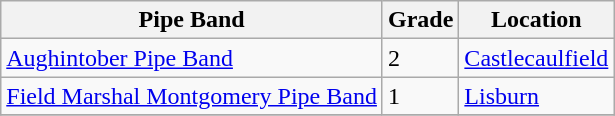<table class="wikitable sortable">
<tr>
<th>Pipe Band</th>
<th>Grade</th>
<th>Location</th>
</tr>
<tr>
<td><a href='#'>Aughintober Pipe Band</a></td>
<td>2</td>
<td><a href='#'>Castlecaulfield</a></td>
</tr>
<tr>
<td><a href='#'>Field Marshal Montgomery Pipe Band</a></td>
<td>1</td>
<td><a href='#'>Lisburn</a></td>
</tr>
<tr>
</tr>
</table>
